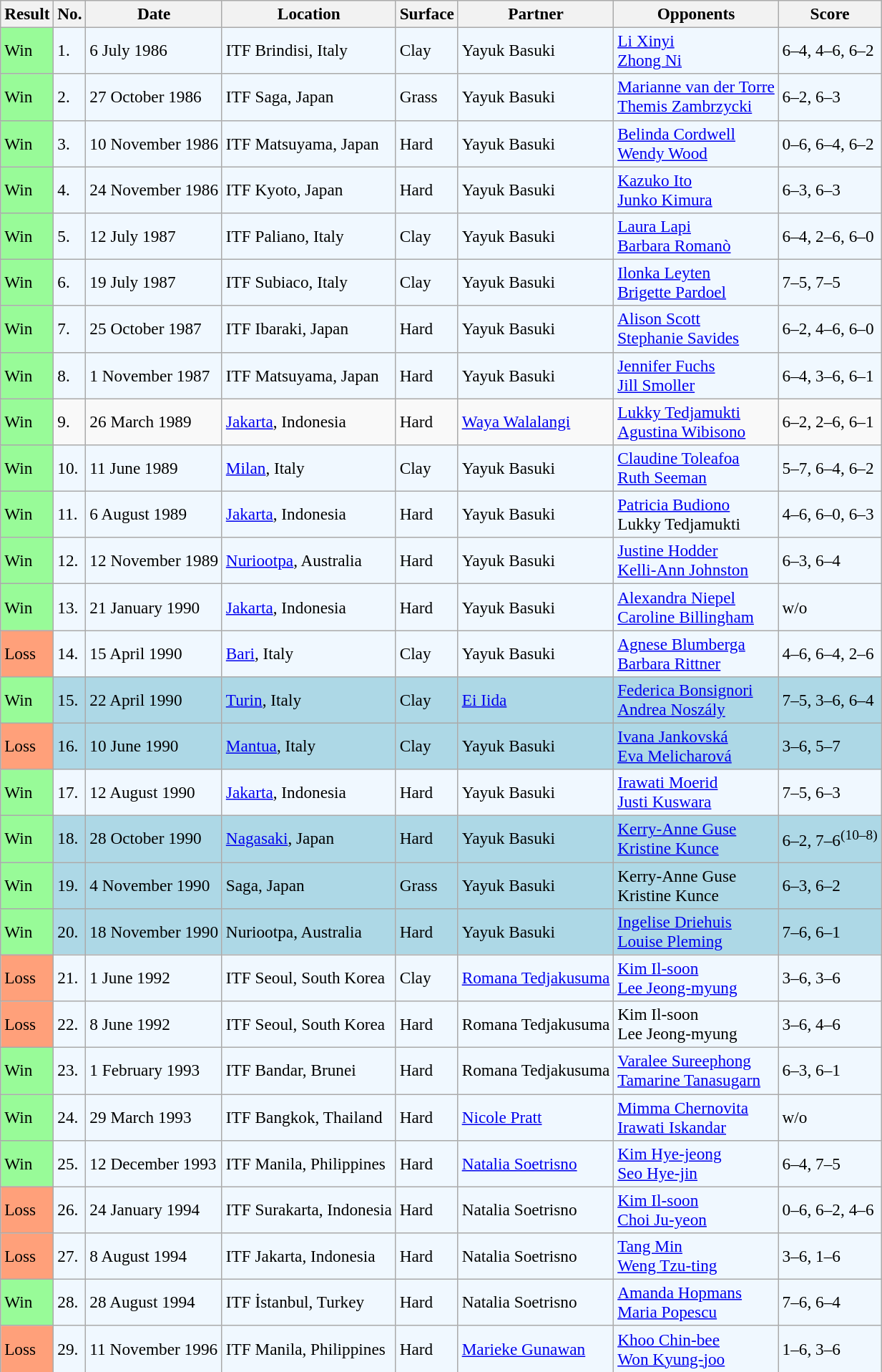<table class="sortable wikitable" style="font-size:97%;">
<tr>
<th>Result</th>
<th>No.</th>
<th>Date</th>
<th>Location</th>
<th>Surface</th>
<th>Partner</th>
<th>Opponents</th>
<th>Score</th>
</tr>
<tr style="background:#f0f8ff;">
<td style="background:#98fb98;">Win</td>
<td>1.</td>
<td>6 July 1986</td>
<td>ITF Brindisi, Italy</td>
<td>Clay</td>
<td> Yayuk Basuki</td>
<td> <a href='#'>Li Xinyi</a> <br>  <a href='#'>Zhong Ni</a></td>
<td>6–4, 4–6, 6–2</td>
</tr>
<tr style="background:#f0f8ff;">
<td style="background:#98fb98;">Win</td>
<td>2.</td>
<td>27 October 1986</td>
<td>ITF Saga, Japan</td>
<td>Grass</td>
<td> Yayuk Basuki</td>
<td> <a href='#'>Marianne van der Torre</a> <br>  <a href='#'>Themis Zambrzycki</a></td>
<td>6–2, 6–3</td>
</tr>
<tr style="background:#f0f8ff;">
<td style="background:#98fb98;">Win</td>
<td>3.</td>
<td>10 November 1986</td>
<td>ITF Matsuyama, Japan</td>
<td>Hard</td>
<td> Yayuk Basuki</td>
<td> <a href='#'>Belinda Cordwell</a> <br>  <a href='#'>Wendy Wood</a></td>
<td>0–6, 6–4, 6–2</td>
</tr>
<tr style="background:#f0f8ff;">
<td style="background:#98fb98;">Win</td>
<td>4.</td>
<td>24 November 1986</td>
<td>ITF Kyoto, Japan</td>
<td>Hard</td>
<td> Yayuk Basuki</td>
<td> <a href='#'>Kazuko Ito</a> <br>  <a href='#'>Junko Kimura</a></td>
<td>6–3, 6–3</td>
</tr>
<tr style="background:#f0f8ff;">
<td style="background:#98fb98;">Win</td>
<td>5.</td>
<td>12 July 1987</td>
<td>ITF Paliano, Italy</td>
<td>Clay</td>
<td> Yayuk Basuki</td>
<td> <a href='#'>Laura Lapi</a> <br>  <a href='#'>Barbara Romanò</a></td>
<td>6–4, 2–6, 6–0</td>
</tr>
<tr style="background:#f0f8ff;">
<td style="background:#98fb98;">Win</td>
<td>6.</td>
<td>19 July 1987</td>
<td>ITF Subiaco, Italy</td>
<td>Clay</td>
<td> Yayuk Basuki</td>
<td> <a href='#'>Ilonka Leyten</a> <br>  <a href='#'>Brigette Pardoel</a></td>
<td>7–5, 7–5</td>
</tr>
<tr style="background:#f0f8ff;">
<td style="background:#98fb98;">Win</td>
<td>7.</td>
<td>25 October 1987</td>
<td>ITF Ibaraki, Japan</td>
<td>Hard</td>
<td> Yayuk Basuki</td>
<td> <a href='#'>Alison Scott</a> <br>  <a href='#'>Stephanie Savides</a></td>
<td>6–2, 4–6, 6–0</td>
</tr>
<tr style="background:#f0f8ff;">
<td style="background:#98fb98;">Win</td>
<td>8.</td>
<td>1 November 1987</td>
<td>ITF Matsuyama, Japan</td>
<td>Hard</td>
<td> Yayuk Basuki</td>
<td> <a href='#'>Jennifer Fuchs</a> <br>  <a href='#'>Jill Smoller</a></td>
<td>6–4, 3–6, 6–1</td>
</tr>
<tr>
<td style="background:#98fb98;">Win</td>
<td>9.</td>
<td>26 March 1989</td>
<td><a href='#'>Jakarta</a>, Indonesia</td>
<td>Hard</td>
<td> <a href='#'>Waya Walalangi</a></td>
<td> <a href='#'>Lukky Tedjamukti</a> <br>  <a href='#'>Agustina Wibisono</a></td>
<td>6–2, 2–6, 6–1</td>
</tr>
<tr style="background:#f0f8ff;">
<td style="background:#98fb98;">Win</td>
<td>10.</td>
<td>11 June 1989</td>
<td><a href='#'>Milan</a>, Italy</td>
<td>Clay</td>
<td> Yayuk Basuki</td>
<td> <a href='#'>Claudine Toleafoa</a> <br>  <a href='#'>Ruth Seeman</a></td>
<td>5–7, 6–4, 6–2</td>
</tr>
<tr style="background:#f0f8ff;">
<td style="background:#98fb98;">Win</td>
<td>11.</td>
<td>6 August 1989</td>
<td><a href='#'>Jakarta</a>, Indonesia</td>
<td>Hard</td>
<td> Yayuk Basuki</td>
<td> <a href='#'>Patricia Budiono</a> <br>  Lukky Tedjamukti</td>
<td>4–6, 6–0, 6–3</td>
</tr>
<tr style="background:#f0f8ff;">
<td style="background:#98fb98;">Win</td>
<td>12.</td>
<td>12 November 1989</td>
<td><a href='#'>Nuriootpa</a>, Australia</td>
<td>Hard</td>
<td> Yayuk Basuki</td>
<td> <a href='#'>Justine Hodder</a> <br>  <a href='#'>Kelli-Ann Johnston</a></td>
<td>6–3, 6–4</td>
</tr>
<tr style="background:#f0f8ff;">
<td style="background:#98fb98;">Win</td>
<td>13.</td>
<td>21 January 1990</td>
<td><a href='#'>Jakarta</a>, Indonesia</td>
<td>Hard</td>
<td> Yayuk Basuki</td>
<td> <a href='#'>Alexandra Niepel</a> <br>  <a href='#'>Caroline Billingham</a></td>
<td>w/o</td>
</tr>
<tr style="background:#f0f8ff;">
<td style="background:#ffa07a;">Loss</td>
<td>14.</td>
<td>15 April 1990</td>
<td><a href='#'>Bari</a>, Italy</td>
<td>Clay</td>
<td> Yayuk Basuki</td>
<td> <a href='#'>Agnese Blumberga</a> <br>  <a href='#'>Barbara Rittner</a></td>
<td>4–6, 6–4, 2–6</td>
</tr>
<tr style="background:lightblue;">
<td style="background:#98fb98;">Win</td>
<td>15.</td>
<td>22 April 1990</td>
<td><a href='#'>Turin</a>, Italy</td>
<td>Clay</td>
<td> <a href='#'>Ei Iida</a></td>
<td> <a href='#'>Federica Bonsignori</a> <br>  <a href='#'>Andrea Noszály</a></td>
<td>7–5, 3–6, 6–4</td>
</tr>
<tr style="background:lightblue;">
<td style="background:#ffa07a;">Loss</td>
<td>16.</td>
<td>10 June 1990</td>
<td><a href='#'>Mantua</a>, Italy</td>
<td>Clay</td>
<td> Yayuk Basuki</td>
<td> <a href='#'>Ivana Jankovská</a> <br>  <a href='#'>Eva Melicharová</a></td>
<td>3–6, 5–7</td>
</tr>
<tr style="background:#f0f8ff;">
<td style="background:#98fb98;">Win</td>
<td>17.</td>
<td>12 August 1990</td>
<td><a href='#'>Jakarta</a>, Indonesia</td>
<td>Hard</td>
<td> Yayuk Basuki</td>
<td> <a href='#'>Irawati Moerid</a> <br>  <a href='#'>Justi Kuswara</a></td>
<td>7–5, 6–3</td>
</tr>
<tr style="background:lightblue;">
<td style="background:#98fb98;">Win</td>
<td>18.</td>
<td>28 October 1990</td>
<td><a href='#'>Nagasaki</a>, Japan</td>
<td>Hard</td>
<td> Yayuk Basuki</td>
<td> <a href='#'>Kerry-Anne Guse</a> <br>  <a href='#'>Kristine Kunce</a></td>
<td>6–2, 7–6<sup>(10–8)</sup></td>
</tr>
<tr style="background:lightblue;">
<td style="background:#98fb98;">Win</td>
<td>19.</td>
<td>4 November 1990</td>
<td>Saga, Japan</td>
<td>Grass</td>
<td> Yayuk Basuki</td>
<td> Kerry-Anne Guse <br>  Kristine Kunce</td>
<td>6–3, 6–2</td>
</tr>
<tr style="background:lightblue;">
<td style="background:#98fb98;">Win</td>
<td>20.</td>
<td>18 November 1990</td>
<td>Nuriootpa, Australia</td>
<td>Hard</td>
<td> Yayuk Basuki</td>
<td> <a href='#'>Ingelise Driehuis</a> <br>  <a href='#'>Louise Pleming</a></td>
<td>7–6, 6–1</td>
</tr>
<tr style="background:#f0f8ff;">
<td style="background:#ffa07a;">Loss</td>
<td>21.</td>
<td>1 June 1992</td>
<td>ITF Seoul, South Korea</td>
<td>Clay</td>
<td> <a href='#'>Romana Tedjakusuma</a></td>
<td> <a href='#'>Kim Il-soon</a> <br>  <a href='#'>Lee Jeong-myung</a></td>
<td>3–6, 3–6</td>
</tr>
<tr style="background:#f0f8ff;">
<td style="background:#ffa07a;">Loss</td>
<td>22.</td>
<td>8 June 1992</td>
<td>ITF Seoul, South Korea</td>
<td>Hard</td>
<td> Romana Tedjakusuma</td>
<td> Kim Il-soon <br>  Lee Jeong-myung</td>
<td>3–6, 4–6</td>
</tr>
<tr style="background:#f0f8ff;">
<td style="background:#98fb98;">Win</td>
<td>23.</td>
<td>1 February 1993</td>
<td>ITF Bandar, Brunei</td>
<td>Hard</td>
<td> Romana Tedjakusuma</td>
<td> <a href='#'>Varalee Sureephong</a> <br>  <a href='#'>Tamarine Tanasugarn</a></td>
<td>6–3, 6–1</td>
</tr>
<tr style="background:#f0f8ff;">
<td style="background:#98fb98;">Win</td>
<td>24.</td>
<td>29 March 1993</td>
<td>ITF Bangkok, Thailand</td>
<td>Hard</td>
<td> <a href='#'>Nicole Pratt</a></td>
<td> <a href='#'>Mimma Chernovita</a> <br>  <a href='#'>Irawati Iskandar</a></td>
<td>w/o</td>
</tr>
<tr style="background:#f0f8ff;">
<td style="background:#98fb98;">Win</td>
<td>25.</td>
<td>12 December 1993</td>
<td>ITF Manila, Philippines</td>
<td>Hard</td>
<td> <a href='#'>Natalia Soetrisno</a></td>
<td> <a href='#'>Kim Hye-jeong</a> <br>  <a href='#'>Seo Hye-jin</a></td>
<td>6–4, 7–5</td>
</tr>
<tr style="background:#f0f8ff;">
<td style="background:#ffa07a;">Loss</td>
<td>26.</td>
<td>24 January 1994</td>
<td>ITF Surakarta, Indonesia</td>
<td>Hard</td>
<td> Natalia Soetrisno</td>
<td> <a href='#'>Kim Il-soon</a> <br>  <a href='#'>Choi Ju-yeon</a></td>
<td>0–6, 6–2, 4–6</td>
</tr>
<tr style="background:#f0f8ff;">
<td style="background:#ffa07a;">Loss</td>
<td>27.</td>
<td>8 August 1994</td>
<td>ITF Jakarta, Indonesia</td>
<td>Hard</td>
<td> Natalia Soetrisno</td>
<td> <a href='#'>Tang Min</a> <br>  <a href='#'>Weng Tzu-ting</a></td>
<td>3–6, 1–6</td>
</tr>
<tr style="background:#f0f8ff;">
<td style="background:#98fb98;">Win</td>
<td>28.</td>
<td>28 August 1994</td>
<td>ITF İstanbul, Turkey</td>
<td>Hard</td>
<td> Natalia Soetrisno</td>
<td> <a href='#'>Amanda Hopmans</a> <br>  <a href='#'>Maria Popescu</a></td>
<td>7–6, 6–4</td>
</tr>
<tr bgcolor="#f0f8ff">
<td style="background:#ffa07a;">Loss</td>
<td>29.</td>
<td>11 November 1996</td>
<td>ITF Manila, Philippines</td>
<td>Hard</td>
<td> <a href='#'>Marieke Gunawan</a></td>
<td> <a href='#'>Khoo Chin-bee</a> <br>  <a href='#'>Won Kyung-joo</a></td>
<td>1–6, 3–6</td>
</tr>
</table>
